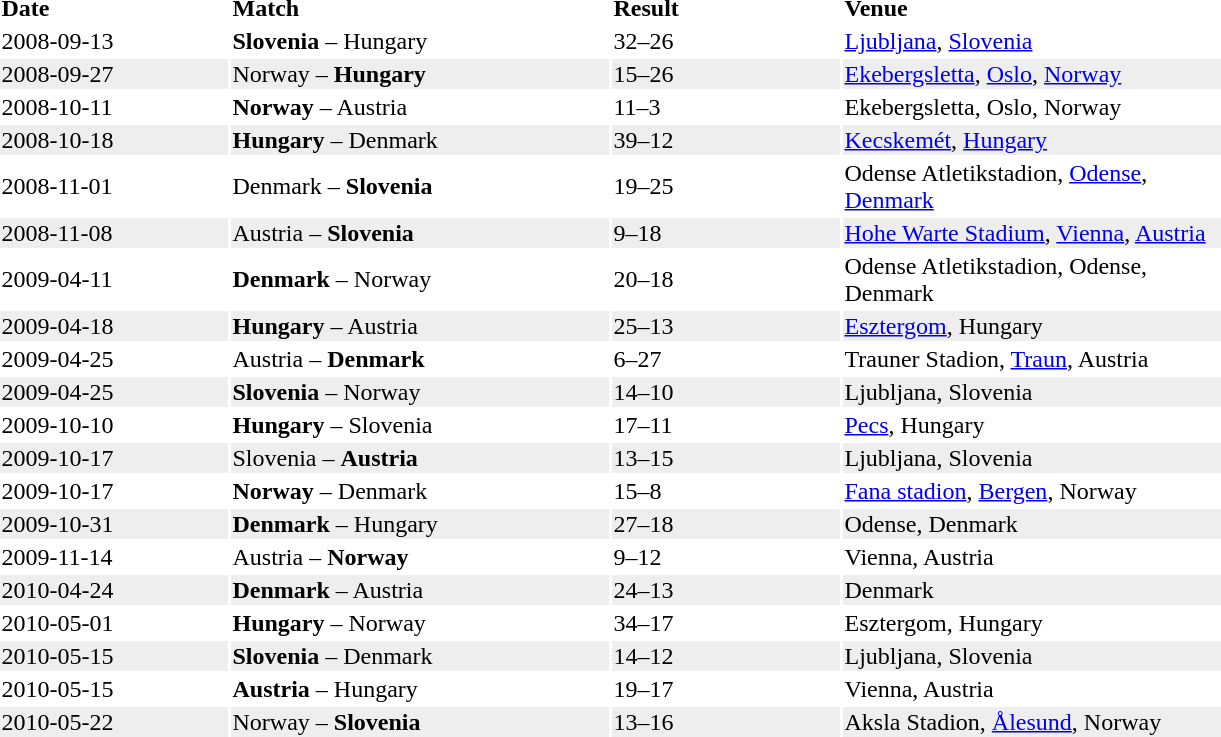<table>
<tr>
<td width="150"><strong>Date</strong></td>
<td width="250"><strong>Match</strong></td>
<td width="150"><strong>Result</strong></td>
<td width="250"><strong>Venue</strong></td>
</tr>
<tr>
<td>2008-09-13</td>
<td><strong>Slovenia</strong> – Hungary</td>
<td>32–26</td>
<td><a href='#'>Ljubljana</a>, <a href='#'>Slovenia</a></td>
</tr>
<tr bgcolor=#eeeeee>
<td>2008-09-27</td>
<td>Norway – <strong>Hungary</strong></td>
<td>15–26</td>
<td><a href='#'>Ekebergsletta</a>, <a href='#'>Oslo</a>, <a href='#'>Norway</a></td>
</tr>
<tr>
<td>2008-10-11</td>
<td><strong>Norway</strong> – Austria</td>
<td>11–3</td>
<td>Ekebergsletta, Oslo, Norway</td>
</tr>
<tr bgcolor=#eeeeee>
<td>2008-10-18</td>
<td><strong>Hungary</strong> – Denmark</td>
<td>39–12</td>
<td><a href='#'>Kecskemét</a>, <a href='#'>Hungary</a></td>
</tr>
<tr>
<td>2008-11-01</td>
<td>Denmark – <strong>Slovenia</strong></td>
<td>19–25</td>
<td>Odense Atletikstadion, <a href='#'>Odense</a>, <a href='#'>Denmark</a></td>
</tr>
<tr bgcolor=#eeeeee>
<td>2008-11-08</td>
<td>Austria – <strong>Slovenia</strong></td>
<td>9–18</td>
<td><a href='#'>Hohe Warte Stadium</a>, <a href='#'>Vienna</a>, <a href='#'>Austria</a></td>
</tr>
<tr>
<td>2009-04-11</td>
<td><strong>Denmark</strong> – Norway</td>
<td>20–18</td>
<td>Odense Atletikstadion, Odense, Denmark</td>
</tr>
<tr bgcolor=#eeeeee>
<td>2009-04-18</td>
<td><strong>Hungary</strong> – Austria</td>
<td>25–13</td>
<td><a href='#'>Esztergom</a>, Hungary</td>
</tr>
<tr>
<td>2009-04-25</td>
<td>Austria – <strong>Denmark</strong></td>
<td>6–27</td>
<td>Trauner Stadion, <a href='#'>Traun</a>, Austria</td>
</tr>
<tr bgcolor=#eeeeee>
<td>2009-04-25</td>
<td><strong>Slovenia</strong> – Norway</td>
<td>14–10</td>
<td>Ljubljana, Slovenia</td>
</tr>
<tr>
<td>2009-10-10</td>
<td><strong>Hungary</strong> – Slovenia</td>
<td>17–11</td>
<td><a href='#'>Pecs</a>, Hungary</td>
</tr>
<tr bgcolor=#eeeeee>
<td>2009-10-17</td>
<td>Slovenia – <strong>Austria</strong></td>
<td>13–15</td>
<td>Ljubljana, Slovenia</td>
</tr>
<tr>
<td>2009-10-17</td>
<td><strong>Norway</strong> – Denmark</td>
<td>15–8</td>
<td><a href='#'>Fana stadion</a>, <a href='#'>Bergen</a>, Norway</td>
</tr>
<tr bgcolor=#eeeeee>
<td>2009-10-31</td>
<td><strong>Denmark</strong> – Hungary</td>
<td>27–18</td>
<td>Odense, Denmark</td>
</tr>
<tr>
<td>2009-11-14</td>
<td>Austria – <strong>Norway</strong></td>
<td>9–12</td>
<td>Vienna, Austria</td>
</tr>
<tr bgcolor=#eeeeee>
<td>2010-04-24</td>
<td><strong>Denmark</strong> – Austria</td>
<td>24–13</td>
<td>Denmark</td>
</tr>
<tr>
<td>2010-05-01</td>
<td><strong>Hungary</strong> – Norway</td>
<td>34–17</td>
<td>Esztergom, Hungary</td>
</tr>
<tr bgcolor=#eeeeee>
<td>2010-05-15</td>
<td><strong>Slovenia</strong> – Denmark</td>
<td>14–12</td>
<td>Ljubljana, Slovenia</td>
</tr>
<tr>
<td>2010-05-15</td>
<td><strong>Austria</strong> – Hungary</td>
<td>19–17</td>
<td>Vienna, Austria</td>
</tr>
<tr bgcolor=#eeeeee>
<td>2010-05-22</td>
<td>Norway – <strong>Slovenia</strong></td>
<td>13–16</td>
<td>Aksla Stadion, <a href='#'>Ålesund</a>, Norway</td>
</tr>
</table>
